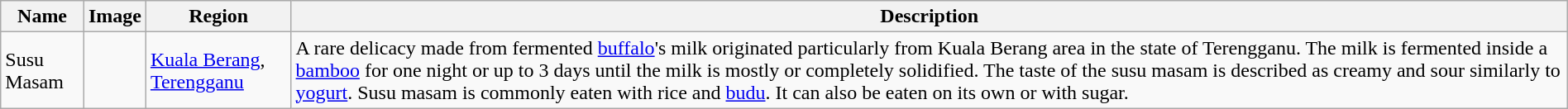<table class="wikitable sortable" style="width:100%">
<tr>
<th>Name</th>
<th class="unsortable">Image</th>
<th>Region</th>
<th>Description</th>
</tr>
<tr>
<td>Susu Masam</td>
<td></td>
<td><a href='#'>Kuala Berang</a>, <a href='#'>Terengganu</a></td>
<td>A rare delicacy made from fermented <a href='#'>buffalo</a>'s milk originated particularly from Kuala Berang area in the state of Terengganu. The milk is fermented inside a <a href='#'>bamboo</a> for one night or up to 3 days until the milk is mostly or completely solidified. The taste of the susu masam is described as creamy and sour similarly to <a href='#'>yogurt</a>. Susu masam is commonly eaten with rice and <a href='#'>budu</a>. It can also be eaten on its own or with sugar.</td>
</tr>
</table>
